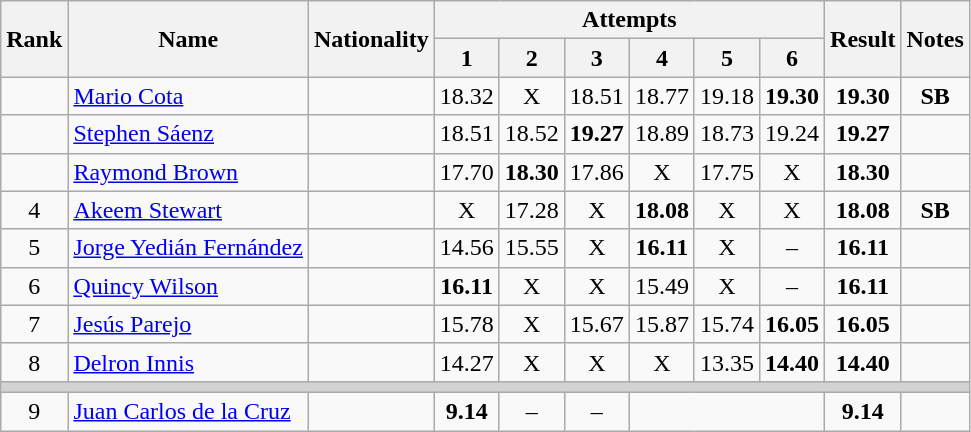<table class="wikitable sortable" style="text-align:center">
<tr>
<th rowspan=2>Rank</th>
<th rowspan=2>Name</th>
<th rowspan=2>Nationality</th>
<th colspan=6>Attempts</th>
<th rowspan=2>Result</th>
<th rowspan=2>Notes</th>
</tr>
<tr>
<th>1</th>
<th>2</th>
<th>3</th>
<th>4</th>
<th>5</th>
<th>6</th>
</tr>
<tr>
<td></td>
<td align=left><a href='#'>Mario Cota</a></td>
<td align=left></td>
<td>18.32</td>
<td>X</td>
<td>18.51</td>
<td>18.77</td>
<td>19.18</td>
<td><strong>19.30</strong></td>
<td><strong>19.30</strong></td>
<td><strong>SB</strong></td>
</tr>
<tr>
<td></td>
<td align=left><a href='#'>Stephen Sáenz</a></td>
<td align=left></td>
<td>18.51</td>
<td>18.52</td>
<td><strong>19.27</strong></td>
<td>18.89</td>
<td>18.73</td>
<td>19.24</td>
<td><strong>19.27</strong></td>
<td></td>
</tr>
<tr>
<td></td>
<td align=left><a href='#'>Raymond Brown</a></td>
<td align=left></td>
<td>17.70</td>
<td><strong>18.30</strong></td>
<td>17.86</td>
<td>X</td>
<td>17.75</td>
<td>X</td>
<td><strong>18.30</strong></td>
<td></td>
</tr>
<tr>
<td>4</td>
<td align=left><a href='#'>Akeem Stewart</a></td>
<td align=left></td>
<td>X</td>
<td>17.28</td>
<td>X</td>
<td><strong>18.08</strong></td>
<td>X</td>
<td>X</td>
<td><strong>18.08</strong></td>
<td><strong>SB</strong></td>
</tr>
<tr>
<td>5</td>
<td align=left><a href='#'>Jorge Yedián Fernández</a></td>
<td align=left></td>
<td>14.56</td>
<td>15.55</td>
<td>X</td>
<td><strong>16.11</strong></td>
<td>X</td>
<td>–</td>
<td><strong>16.11</strong></td>
<td></td>
</tr>
<tr>
<td>6</td>
<td align=left><a href='#'>Quincy Wilson</a></td>
<td align=left></td>
<td><strong>16.11</strong></td>
<td>X</td>
<td>X</td>
<td>15.49</td>
<td>X</td>
<td>–</td>
<td><strong>16.11</strong></td>
<td></td>
</tr>
<tr>
<td>7</td>
<td align=left><a href='#'>Jesús Parejo</a></td>
<td align=left></td>
<td>15.78</td>
<td>X</td>
<td>15.67</td>
<td>15.87</td>
<td>15.74</td>
<td><strong>16.05</strong></td>
<td><strong>16.05</strong></td>
<td></td>
</tr>
<tr>
<td>8</td>
<td align=left><a href='#'>Delron Innis</a></td>
<td align=left></td>
<td>14.27</td>
<td>X</td>
<td>X</td>
<td>X</td>
<td>13.35</td>
<td><strong>14.40</strong></td>
<td><strong>14.40</strong></td>
<td></td>
</tr>
<tr>
<td colspan=11 bgcolor=lightgray></td>
</tr>
<tr>
<td>9</td>
<td align=left><a href='#'>Juan Carlos de la Cruz</a></td>
<td align=left></td>
<td><strong>9.14</strong></td>
<td>–</td>
<td>–</td>
<td colspan=3></td>
<td><strong>9.14</strong></td>
<td></td>
</tr>
</table>
